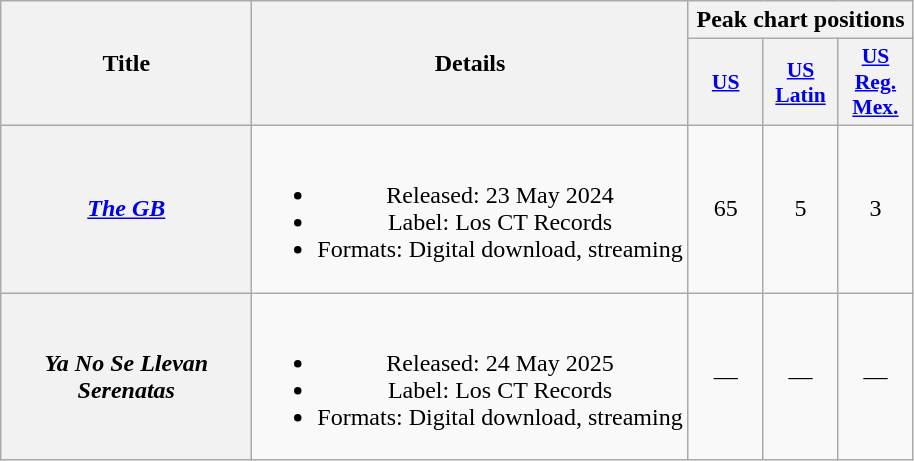<table class="wikitable plainrowheaders" style="text-align:center">
<tr>
<th scope="col" rowspan="2" style="width:10em;">Title</th>
<th scope="col" rowspan="2">Details</th>
<th scope="col" colspan="3">Peak chart positions</th>
</tr>
<tr>
<th scope="col" style="width:3em; font-size:90%"><a href='#'>US</a></th>
<th scope="col" style="width:3em; font-size:90%"><a href='#'>US<br>Latin</a></th>
<th scope="col" style="width:3em; font-size:90%"><a href='#'>US<br>Reg.<br>Mex.</a></th>
</tr>
<tr>
<th scope="row"><em><a href='#'>The GB</a></em></th>
<td><br><ul><li>Released: 23 May 2024</li><li>Label: Los CT Records</li><li>Formats: Digital download, streaming</li></ul></td>
<td>65</td>
<td>5</td>
<td>3</td>
</tr>
<tr>
<th scope="row"><em>Ya No Se Llevan Serenatas</em></th>
<td><br><ul><li>Released: 24 May 2025</li><li>Label: Los CT Records</li><li>Formats: Digital download, streaming</li></ul></td>
<td>—</td>
<td>—</td>
<td>—</td>
</tr>
</table>
